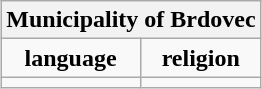<table class="wikitable" style="margin: 0.5em auto; text-align: center;">
<tr>
<th colspan="2">Municipality of Brdovec</th>
</tr>
<tr>
<td><strong>language</strong></td>
<td><strong>religion</strong></td>
</tr>
<tr>
<td></td>
<td></td>
</tr>
</table>
